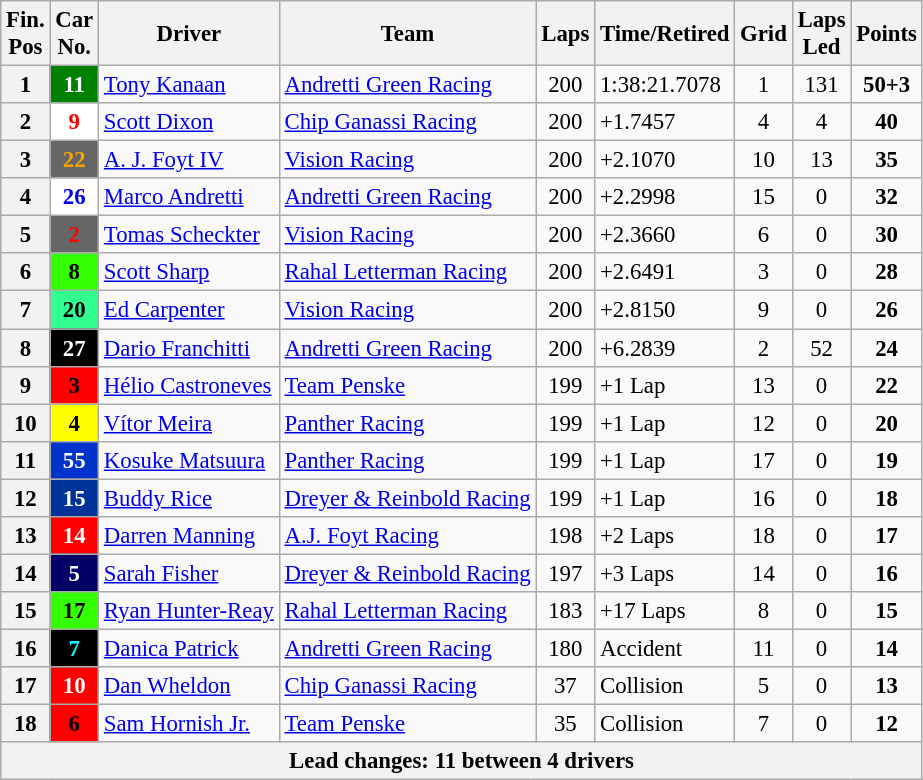<table class="wikitable" style="font-size:95%;">
<tr>
<th>Fin.<br>Pos</th>
<th>Car<br>No.</th>
<th>Driver</th>
<th>Team</th>
<th>Laps</th>
<th>Time/Retired</th>
<th>Grid</th>
<th>Laps<br>Led</th>
<th>Points</th>
</tr>
<tr>
<th>1</th>
<td align=center style="background:green; color:white;" align=center><strong>11</strong></td>
<td> <a href='#'>Tony Kanaan</a></td>
<td><a href='#'>Andretti Green Racing</a></td>
<td align=center>200</td>
<td align=left>1:38:21.7078</td>
<td align=center>1</td>
<td align=center>131</td>
<td align=center><strong>50+3</strong></td>
</tr>
<tr>
<th>2</th>
<td align=center style="background:#FFFFFF; color:Red;" align=center><strong>9</strong></td>
<td> <a href='#'>Scott Dixon</a></td>
<td><a href='#'>Chip Ganassi Racing</a></td>
<td align=center>200</td>
<td align=left>+1.7457</td>
<td align=center>4</td>
<td align=center>4</td>
<td align=center><strong>40</strong></td>
</tr>
<tr>
<th>3</th>
<td align=center style="background:#666666; color:Orange;" align=center><strong>22</strong></td>
<td> <a href='#'>A. J. Foyt IV</a></td>
<td><a href='#'>Vision Racing</a></td>
<td align=center>200</td>
<td align=left>+2.1070</td>
<td align=center>10</td>
<td align=center>13</td>
<td align=center><strong>35</strong></td>
</tr>
<tr>
<th>4</th>
<td align=center style="background:white; color:blue;"  align=center><strong>26</strong></td>
<td> <a href='#'>Marco Andretti</a></td>
<td><a href='#'>Andretti Green Racing</a></td>
<td align=center>200</td>
<td align=left>+2.2998</td>
<td align=center>15</td>
<td align=center>0</td>
<td align=center><strong>32</strong></td>
</tr>
<tr>
<th>5</th>
<td align=center style="background:#666666; color:Red;"  align=center><strong>2</strong></td>
<td> <a href='#'>Tomas Scheckter</a></td>
<td><a href='#'>Vision Racing</a></td>
<td align=center>200</td>
<td align=left>+2.3660</td>
<td align=center>6</td>
<td align=center>0</td>
<td align=center><strong>30</strong></td>
</tr>
<tr>
<th>6</th>
<td align=center style="background:#33ff00; color:Black;" align=center><strong>8</strong></td>
<td> <a href='#'>Scott Sharp</a></td>
<td><a href='#'>Rahal Letterman Racing</a></td>
<td align=center>200</td>
<td align=left>+2.6491</td>
<td align=center>3</td>
<td align=center>0</td>
<td align=center><strong>28</strong></td>
</tr>
<tr>
<th>7</th>
<td style="background:#33ff90; color:Black;" align=center><strong>20</strong></td>
<td> <a href='#'>Ed Carpenter</a></td>
<td><a href='#'>Vision Racing</a></td>
<td align=center>200</td>
<td align=left>+2.8150</td>
<td align=center>9</td>
<td align=center>0</td>
<td align=center><strong>26</strong></td>
</tr>
<tr>
<th>8</th>
<td align=center style="background:#000000; color:white;" align=center><strong>27</strong></td>
<td> <a href='#'>Dario Franchitti</a></td>
<td><a href='#'>Andretti Green Racing</a></td>
<td align=center>200</td>
<td align=left>+6.2839</td>
<td align=center>2</td>
<td align=center>52</td>
<td align=center><strong>24</strong></td>
</tr>
<tr>
<th>9</th>
<td align=center style="background:#ff0000; color:Black;" align=center><strong>3</strong></td>
<td> <a href='#'>Hélio Castroneves</a></td>
<td><a href='#'>Team Penske</a></td>
<td align=center>199</td>
<td align=left>+1 Lap</td>
<td align=center>13</td>
<td align=center>0</td>
<td align=center><strong>22</strong></td>
</tr>
<tr>
<th>10</th>
<td align=center style="background:#ffff00; color:Black;" align=center><strong>4</strong></td>
<td> <a href='#'>Vítor Meira</a></td>
<td><a href='#'>Panther Racing</a></td>
<td align=center>199</td>
<td align=left>+1 Lap</td>
<td align=center>12</td>
<td align=center>0</td>
<td align=center><strong>20</strong></td>
</tr>
<tr>
<th>11</th>
<td align=center style="background:#0033cc; color:White;" align=center><strong>55</strong></td>
<td> <a href='#'>Kosuke Matsuura</a></td>
<td><a href='#'>Panther Racing</a></td>
<td align=center>199</td>
<td align=left>+1 Lap</td>
<td align=center>17</td>
<td align=center>0</td>
<td align=center><strong>19</strong></td>
</tr>
<tr>
<th>12</th>
<td align=center style="background:#003399; color:White;" align=center><strong>15</strong></td>
<td> <a href='#'>Buddy Rice</a></td>
<td><a href='#'>Dreyer & Reinbold Racing</a></td>
<td align=center>199</td>
<td align=left>+1 Lap</td>
<td align=center>16</td>
<td align=center>0</td>
<td align=center><strong>18</strong></td>
</tr>
<tr>
<th>13</th>
<td align=center style="background:red; color:White;" align=center><strong>14</strong></td>
<td> <a href='#'>Darren Manning</a></td>
<td><a href='#'>A.J. Foyt Racing</a></td>
<td align=center>198</td>
<td align=left>+2 Laps</td>
<td align=center>18</td>
<td align=center>0</td>
<td align=center><strong>17</strong></td>
</tr>
<tr>
<th>14</th>
<td align=center style="background:#000066; color:White;" align=center><strong>5</strong></td>
<td> <a href='#'>Sarah Fisher</a></td>
<td><a href='#'>Dreyer & Reinbold Racing</a></td>
<td align=center>197</td>
<td align=left>+3 Laps</td>
<td align=center>14</td>
<td align=center>0</td>
<td align=center><strong>16</strong></td>
</tr>
<tr>
<th>15</th>
<td align=center style="background:#33ff00; color:Black;" align=center><strong>17</strong></td>
<td> <a href='#'>Ryan Hunter-Reay</a></td>
<td><a href='#'>Rahal Letterman Racing</a></td>
<td align=center>183</td>
<td align=left>+17 Laps</td>
<td align=center>8</td>
<td align=center>0</td>
<td align=center><strong>15</strong></td>
</tr>
<tr>
<th>16</th>
<td align=center style="background:#000000; color:aqua;" align=center><strong>7</strong></td>
<td> <a href='#'>Danica Patrick</a></td>
<td><a href='#'>Andretti Green Racing</a></td>
<td align=center>180</td>
<td align=left>Accident</td>
<td align=center>11</td>
<td align=center>0</td>
<td align=center><strong>14</strong></td>
</tr>
<tr>
<th>17</th>
<td align=center style="background:red; color:white;" align=center><strong>10</strong></td>
<td> <a href='#'>Dan Wheldon</a></td>
<td><a href='#'>Chip Ganassi Racing</a></td>
<td align=center>37</td>
<td align=left>Collision</td>
<td align=center>5</td>
<td align=center>0</td>
<td align=center><strong>13</strong></td>
</tr>
<tr>
<th>18</th>
<td align=center style="background:#ff0000; color:Black;" align=center><strong>6</strong></td>
<td> <a href='#'>Sam Hornish Jr.</a></td>
<td><a href='#'>Team Penske</a></td>
<td align=center>35</td>
<td align=left>Collision</td>
<td align=center>7</td>
<td align=center>0</td>
<td align=center><strong>12</strong></td>
</tr>
<tr>
<th colspan=9>Lead changes: 11 between 4 drivers</th>
</tr>
</table>
